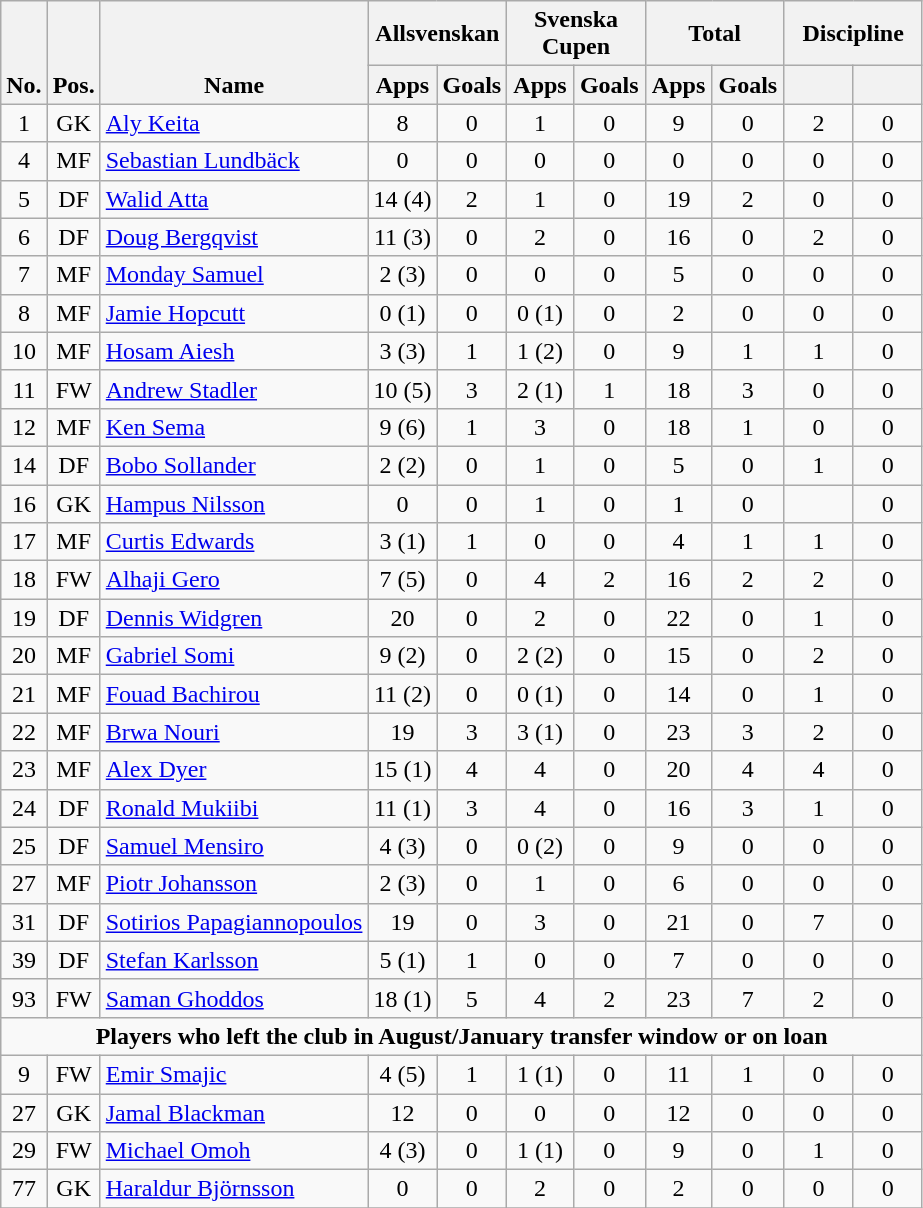<table class="wikitable" style="text-align:center">
<tr>
<th rowspan="2" style="vertical-align:bottom;">No.</th>
<th rowspan="2" style="vertical-align:bottom;">Pos.</th>
<th rowspan="2" style="vertical-align:bottom;">Name</th>
<th colspan="2" style="width:85px;">Allsvenskan</th>
<th colspan="2" style="width:85px;">Svenska Cupen</th>
<th colspan="2" style="width:85px;">Total</th>
<th colspan="2" style="width:85px;">Discipline</th>
</tr>
<tr>
<th>Apps</th>
<th>Goals</th>
<th>Apps</th>
<th>Goals</th>
<th>Apps</th>
<th>Goals</th>
<th></th>
<th></th>
</tr>
<tr>
<td>1</td>
<td>GK</td>
<td align="left"> <a href='#'>Aly Keita</a></td>
<td>8</td>
<td>0</td>
<td>1</td>
<td>0</td>
<td>9</td>
<td>0</td>
<td>2</td>
<td>0</td>
</tr>
<tr>
<td>4</td>
<td>MF</td>
<td align="left"> <a href='#'>Sebastian Lundbäck</a></td>
<td>0</td>
<td>0</td>
<td>0</td>
<td>0</td>
<td>0</td>
<td>0</td>
<td>0</td>
<td>0</td>
</tr>
<tr>
<td>5</td>
<td>DF</td>
<td align="left"> <a href='#'>Walid Atta</a></td>
<td>14 (4)</td>
<td>2</td>
<td>1</td>
<td>0</td>
<td>19</td>
<td>2</td>
<td>0</td>
<td>0</td>
</tr>
<tr>
<td>6</td>
<td>DF</td>
<td align="left"> <a href='#'>Doug Bergqvist</a></td>
<td>11 (3)</td>
<td>0</td>
<td>2</td>
<td>0</td>
<td>16</td>
<td>0</td>
<td>2</td>
<td>0</td>
</tr>
<tr>
<td>7</td>
<td>MF</td>
<td align="left"> <a href='#'>Monday Samuel</a></td>
<td>2 (3)</td>
<td>0</td>
<td>0</td>
<td>0</td>
<td>5</td>
<td>0</td>
<td>0</td>
<td>0</td>
</tr>
<tr>
<td>8</td>
<td>MF</td>
<td align="left"> <a href='#'>Jamie Hopcutt</a></td>
<td>0 (1)</td>
<td>0</td>
<td>0 (1)</td>
<td>0</td>
<td>2</td>
<td>0</td>
<td>0</td>
<td>0</td>
</tr>
<tr>
<td>10</td>
<td>MF</td>
<td align="left"> <a href='#'>Hosam Aiesh</a></td>
<td>3 (3)</td>
<td>1</td>
<td>1 (2)</td>
<td>0</td>
<td>9</td>
<td>1</td>
<td>1</td>
<td>0</td>
</tr>
<tr>
<td>11</td>
<td>FW</td>
<td align="left"> <a href='#'>Andrew Stadler</a></td>
<td>10 (5)</td>
<td>3</td>
<td>2 (1)</td>
<td>1</td>
<td>18</td>
<td>3</td>
<td>0</td>
<td>0</td>
</tr>
<tr>
<td>12</td>
<td>MF</td>
<td align="left"> <a href='#'>Ken Sema</a></td>
<td>9 (6)</td>
<td>1</td>
<td>3</td>
<td>0</td>
<td>18</td>
<td>1</td>
<td>0</td>
<td>0</td>
</tr>
<tr>
<td>14</td>
<td>DF</td>
<td align="left"> <a href='#'>Bobo Sollander</a></td>
<td>2 (2)</td>
<td>0</td>
<td>1</td>
<td>0</td>
<td>5</td>
<td>0</td>
<td>1</td>
<td>0</td>
</tr>
<tr>
<td>16</td>
<td>GK</td>
<td align="left"> <a href='#'>Hampus Nilsson</a></td>
<td>0</td>
<td>0</td>
<td>1</td>
<td>0</td>
<td>1</td>
<td>0</td>
<td></td>
<td>0</td>
</tr>
<tr>
<td>17</td>
<td>MF</td>
<td align="left"> <a href='#'>Curtis Edwards</a></td>
<td>3 (1)</td>
<td>1</td>
<td>0</td>
<td>0</td>
<td>4</td>
<td>1</td>
<td>1</td>
<td>0</td>
</tr>
<tr>
<td>18</td>
<td>FW</td>
<td align="left"> <a href='#'>Alhaji Gero</a></td>
<td>7 (5)</td>
<td>0</td>
<td>4</td>
<td>2</td>
<td>16</td>
<td>2</td>
<td>2</td>
<td>0</td>
</tr>
<tr>
<td>19</td>
<td>DF</td>
<td align="left"> <a href='#'>Dennis Widgren</a></td>
<td>20</td>
<td>0</td>
<td>2</td>
<td>0</td>
<td>22</td>
<td>0</td>
<td>1</td>
<td>0</td>
</tr>
<tr>
<td>20</td>
<td>MF</td>
<td align="left"> <a href='#'>Gabriel Somi</a></td>
<td>9 (2)</td>
<td>0</td>
<td>2 (2)</td>
<td>0</td>
<td>15</td>
<td>0</td>
<td>2</td>
<td>0</td>
</tr>
<tr>
<td>21</td>
<td>MF</td>
<td align="left"> <a href='#'>Fouad Bachirou</a></td>
<td>11 (2)</td>
<td>0</td>
<td>0 (1)</td>
<td>0</td>
<td>14</td>
<td>0</td>
<td>1</td>
<td>0</td>
</tr>
<tr>
<td>22</td>
<td>MF</td>
<td align="left"> <a href='#'>Brwa Nouri</a></td>
<td>19</td>
<td>3</td>
<td>3 (1)</td>
<td>0</td>
<td>23</td>
<td>3</td>
<td>2</td>
<td>0</td>
</tr>
<tr>
<td>23</td>
<td>MF</td>
<td align="left"> <a href='#'>Alex Dyer</a></td>
<td>15 (1)</td>
<td>4</td>
<td>4</td>
<td>0</td>
<td>20</td>
<td>4</td>
<td>4</td>
<td>0</td>
</tr>
<tr>
<td>24</td>
<td>DF</td>
<td align="left"> <a href='#'>Ronald Mukiibi</a></td>
<td>11 (1)</td>
<td>3</td>
<td>4</td>
<td>0</td>
<td>16</td>
<td>3</td>
<td>1</td>
<td>0</td>
</tr>
<tr>
<td>25</td>
<td>DF</td>
<td align="left"> <a href='#'>Samuel Mensiro</a></td>
<td>4 (3)</td>
<td>0</td>
<td>0 (2)</td>
<td>0</td>
<td>9</td>
<td>0</td>
<td>0</td>
<td>0</td>
</tr>
<tr>
<td>27</td>
<td>MF</td>
<td align="left"> <a href='#'>Piotr Johansson</a></td>
<td>2 (3)</td>
<td>0</td>
<td>1</td>
<td>0</td>
<td>6</td>
<td>0</td>
<td>0</td>
<td>0</td>
</tr>
<tr>
<td>31</td>
<td>DF</td>
<td align="left"> <a href='#'>Sotirios Papagiannopoulos</a></td>
<td>19</td>
<td>0</td>
<td>3</td>
<td>0</td>
<td>21</td>
<td>0</td>
<td>7</td>
<td>0</td>
</tr>
<tr>
<td>39</td>
<td>DF</td>
<td align="left"> <a href='#'>Stefan Karlsson</a></td>
<td>5 (1)</td>
<td>1</td>
<td>0</td>
<td>0</td>
<td>7</td>
<td>0</td>
<td>0</td>
<td>0</td>
</tr>
<tr>
<td>93</td>
<td>FW</td>
<td align="left"> <a href='#'>Saman Ghoddos</a></td>
<td>18 (1)</td>
<td>5</td>
<td>4</td>
<td>2</td>
<td>23</td>
<td>7</td>
<td>2</td>
<td>0</td>
</tr>
<tr>
<td colspan="17"><strong>Players who left the club in August/January transfer window or on loan</strong></td>
</tr>
<tr>
<td>9</td>
<td>FW</td>
<td align="left"> <a href='#'>Emir Smajic</a></td>
<td>4 (5)</td>
<td>1</td>
<td>1 (1)</td>
<td>0</td>
<td>11</td>
<td>1</td>
<td>0</td>
<td>0</td>
</tr>
<tr>
<td>27</td>
<td>GK</td>
<td align="left"> <a href='#'>Jamal Blackman</a></td>
<td>12</td>
<td>0</td>
<td>0</td>
<td>0</td>
<td>12</td>
<td>0</td>
<td>0</td>
<td>0</td>
</tr>
<tr>
<td>29</td>
<td>FW</td>
<td align="left"> <a href='#'>Michael Omoh</a></td>
<td>4 (3)</td>
<td>0</td>
<td>1 (1)</td>
<td>0</td>
<td>9</td>
<td>0</td>
<td>1</td>
<td>0</td>
</tr>
<tr>
<td>77</td>
<td>GK</td>
<td align="left"> <a href='#'>Haraldur Björnsson</a></td>
<td>0</td>
<td>0</td>
<td>2</td>
<td>0</td>
<td>2</td>
<td>0</td>
<td>0</td>
<td>0</td>
</tr>
<tr>
</tr>
</table>
